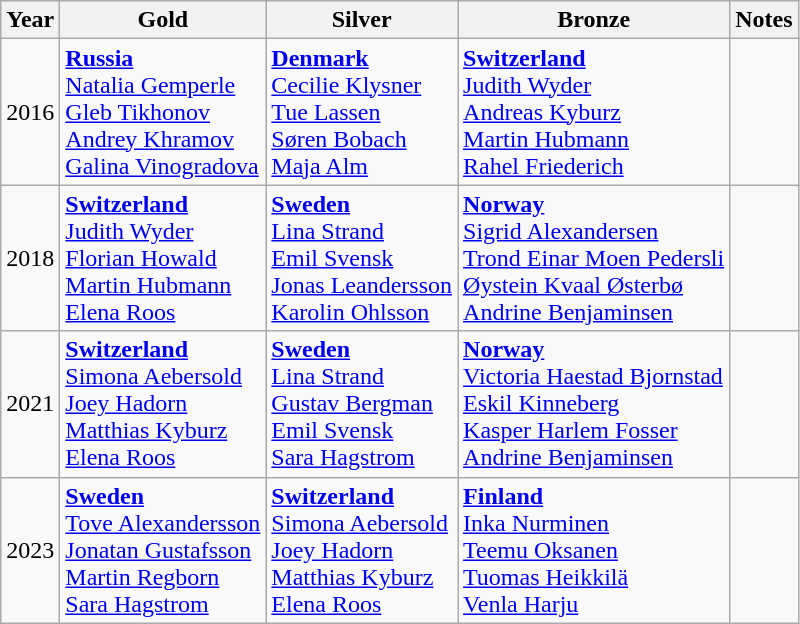<table class="wikitable">
<tr>
<th>Year</th>
<th>Gold</th>
<th>Silver</th>
<th>Bronze</th>
<th>Notes</th>
</tr>
<tr>
<td>2016</td>
<td> <strong><a href='#'>Russia</a></strong><br><a href='#'>Natalia Gemperle</a><br><a href='#'>Gleb Tikhonov</a><br><a href='#'>Andrey Khramov</a><br><a href='#'>Galina Vinogradova</a></td>
<td> <strong><a href='#'>Denmark</a></strong><br><a href='#'>Cecilie Klysner</a><br><a href='#'>Tue Lassen</a><br><a href='#'>Søren Bobach</a><br><a href='#'>Maja Alm</a></td>
<td> <strong><a href='#'>Switzerland</a></strong><br><a href='#'>Judith Wyder</a><br><a href='#'>Andreas Kyburz</a><br><a href='#'>Martin Hubmann</a><br><a href='#'>Rahel Friederich</a></td>
<td></td>
</tr>
<tr>
<td>2018</td>
<td> <strong><a href='#'>Switzerland</a></strong><br><a href='#'>Judith Wyder</a><br><a href='#'>Florian Howald</a><br><a href='#'>Martin Hubmann</a><br><a href='#'>Elena Roos</a></td>
<td> <strong><a href='#'>Sweden</a></strong><br><a href='#'>Lina Strand</a><br><a href='#'>Emil Svensk</a><br><a href='#'>Jonas Leandersson</a><br><a href='#'>Karolin Ohlsson</a></td>
<td> <strong><a href='#'>Norway</a></strong><br><a href='#'>Sigrid Alexandersen</a><br><a href='#'>Trond Einar Moen Pedersli</a><br><a href='#'>Øystein Kvaal Østerbø</a><br><a href='#'>Andrine Benjaminsen</a></td>
<td></td>
</tr>
<tr>
<td>2021</td>
<td> <strong><a href='#'>Switzerland</a></strong><br><a href='#'>Simona Aebersold</a><br><a href='#'>Joey Hadorn</a><br><a href='#'>Matthias Kyburz</a><br><a href='#'>Elena Roos</a></td>
<td> <strong><a href='#'>Sweden</a></strong><br><a href='#'>Lina Strand</a><br><a href='#'>Gustav Bergman</a><br><a href='#'>Emil Svensk</a><br><a href='#'>Sara Hagstrom</a></td>
<td> <strong><a href='#'>Norway</a></strong><br><a href='#'>Victoria Haestad Bjornstad</a><br><a href='#'>Eskil Kinneberg</a><br><a href='#'>Kasper Harlem Fosser</a><br><a href='#'>Andrine Benjaminsen</a></td>
<td></td>
</tr>
<tr>
<td>2023</td>
<td> <strong><a href='#'>Sweden</a></strong><br><a href='#'>Tove Alexandersson</a><br><a href='#'>Jonatan Gustafsson</a><br><a href='#'>Martin Regborn</a><br><a href='#'>Sara Hagstrom</a></td>
<td> <strong><a href='#'>Switzerland</a></strong><br><a href='#'>Simona Aebersold</a><br><a href='#'>Joey Hadorn</a><br><a href='#'>Matthias Kyburz</a><br><a href='#'>Elena Roos</a></td>
<td> <strong><a href='#'>Finland</a></strong><br><a href='#'>Inka Nurminen</a><br><a href='#'>Teemu Oksanen</a><br><a href='#'>Tuomas Heikkilä</a><br><a href='#'>Venla Harju</a></td>
<td></td>
</tr>
</table>
